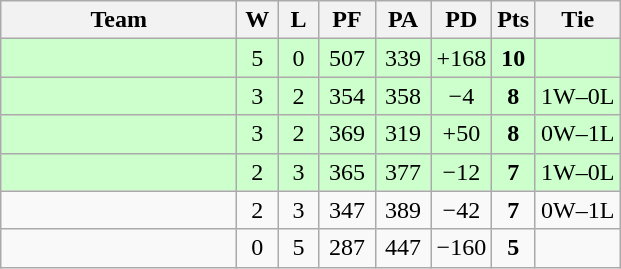<table class="wikitable" style="text-align:center;">
<tr>
<th width=150>Team</th>
<th width=20>W</th>
<th width=20>L</th>
<th width=30>PF</th>
<th width=30>PA</th>
<th width=30>PD</th>
<th width=20>Pts</th>
<th width=50>Tie</th>
</tr>
<tr bgcolor="#ccffcc">
<td align=left></td>
<td>5</td>
<td>0</td>
<td>507</td>
<td>339</td>
<td>+168</td>
<td><strong>10</strong></td>
<td></td>
</tr>
<tr bgcolor="#ccffcc">
<td align=left></td>
<td>3</td>
<td>2</td>
<td>354</td>
<td>358</td>
<td>−4</td>
<td><strong>8</strong></td>
<td>1W–0L</td>
</tr>
<tr bgcolor="#ccffcc">
<td align=left></td>
<td>3</td>
<td>2</td>
<td>369</td>
<td>319</td>
<td>+50</td>
<td><strong>8</strong></td>
<td>0W–1L</td>
</tr>
<tr bgcolor="#ccffcc">
<td align=left></td>
<td>2</td>
<td>3</td>
<td>365</td>
<td>377</td>
<td>−12</td>
<td><strong>7</strong></td>
<td>1W–0L</td>
</tr>
<tr>
<td align=left></td>
<td>2</td>
<td>3</td>
<td>347</td>
<td>389</td>
<td>−42</td>
<td><strong>7</strong></td>
<td>0W–1L</td>
</tr>
<tr>
<td align=left></td>
<td>0</td>
<td>5</td>
<td>287</td>
<td>447</td>
<td>−160</td>
<td><strong>5</strong></td>
<td></td>
</tr>
</table>
